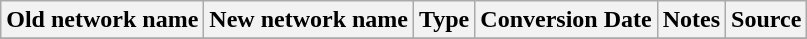<table class="wikitable">
<tr>
<th>Old network name</th>
<th>New network name</th>
<th>Type</th>
<th>Conversion Date</th>
<th>Notes</th>
<th>Source</th>
</tr>
<tr>
</tr>
</table>
